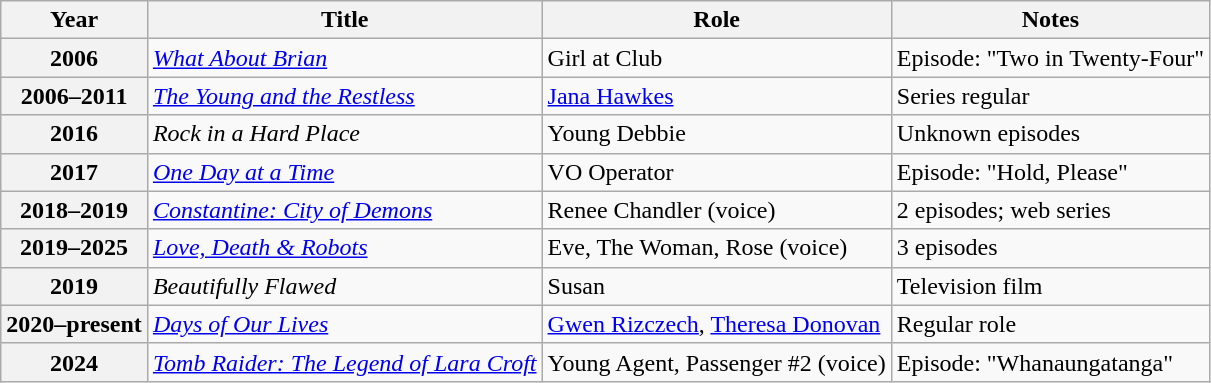<table class="wikitable plainrowheaders sortable">
<tr>
<th scope="col">Year</th>
<th scope="col">Title</th>
<th scope="col">Role</th>
<th scope="col" class="unsortable">Notes</th>
</tr>
<tr>
<th scope="row">2006</th>
<td><em><a href='#'>What About Brian</a></em></td>
<td>Girl at Club</td>
<td>Episode: "Two in Twenty-Four"</td>
</tr>
<tr>
<th scope="row">2006–2011</th>
<td><em><a href='#'>The Young and the Restless</a></em></td>
<td><a href='#'>Jana Hawkes</a></td>
<td>Series regular</td>
</tr>
<tr>
<th scope="row">2016</th>
<td><em>Rock in a Hard Place</em></td>
<td>Young Debbie</td>
<td>Unknown episodes</td>
</tr>
<tr>
<th scope="row">2017</th>
<td><em><a href='#'>One Day at a Time</a></em></td>
<td>VO Operator</td>
<td>Episode: "Hold, Please"</td>
</tr>
<tr>
<th scope="row">2018–2019</th>
<td><em><a href='#'>Constantine: City of Demons</a></em></td>
<td>Renee Chandler (voice)</td>
<td>2 episodes; web series</td>
</tr>
<tr>
<th scope="row">2019–2025</th>
<td><em><a href='#'>Love, Death & Robots</a></em></td>
<td>Eve, The Woman, Rose (voice)</td>
<td>3 episodes</td>
</tr>
<tr>
<th scope="row">2019</th>
<td><em>Beautifully Flawed</em></td>
<td>Susan</td>
<td>Television film</td>
</tr>
<tr>
<th scope="row">2020–present</th>
<td><em><a href='#'>Days of Our Lives</a></em></td>
<td><a href='#'>Gwen Rizczech</a>, <a href='#'>Theresa Donovan</a></td>
<td>Regular role</td>
</tr>
<tr>
<th scope="row">2024</th>
<td><em><a href='#'>Tomb Raider: The Legend of Lara Croft</a></em></td>
<td>Young Agent, Passenger #2 (voice)</td>
<td>Episode: "Whanaungatanga"</td>
</tr>
</table>
